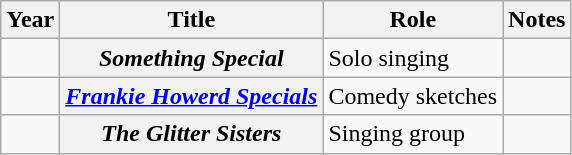<table class="wikitable plainrowheaders sortable">
<tr>
<th scope="col">Year</th>
<th scope="col">Title</th>
<th scope="col">Role</th>
<th class="unsortable">Notes</th>
</tr>
<tr>
<td></td>
<th scope="row"><em>Something Special</em></th>
<td>Solo singing</td>
<td></td>
</tr>
<tr>
<td></td>
<th scope="row"><em><a href='#'>Frankie Howerd Specials</a></em></th>
<td>Comedy sketches</td>
<td></td>
</tr>
<tr>
<td></td>
<th scope="row"><em>The Glitter Sisters</em></th>
<td>Singing group</td>
<td></td>
</tr>
</table>
